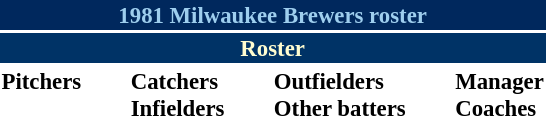<table class="toccolours" style="font-size: 95%;">
<tr>
<th colspan="10" style="background-color: #00285D; color: #9ECEEE; text-align: center;">1981 Milwaukee Brewers roster</th>
</tr>
<tr>
<td colspan="10" style="background-color: #003366; color: #FFFDD0; text-align: center;"><strong>Roster</strong></td>
</tr>
<tr>
<td valign="top"><strong>Pitchers</strong><br>














</td>
<td width = "25px"></td>
<td valign="top"><strong>Catchers</strong><br>


<strong>Infielders</strong>






</td>
<td width = "25px"></td>
<td valign="top"><strong>Outfielders</strong><br>





<strong>Other batters</strong>
</td>
<td width = "25px"></td>
<td valign="top"><strong>Manager</strong><br>
<strong>Coaches</strong>
 
 
 
 
 </td>
</tr>
</table>
